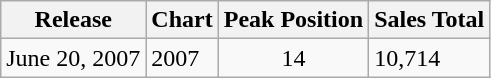<table class="wikitable">
<tr>
<th>Release</th>
<th>Chart</th>
<th>Peak Position</th>
<th>Sales Total</th>
</tr>
<tr>
<td>June 20, 2007</td>
<td>2007</td>
<td align="center">14</td>
<td>10,714</td>
</tr>
</table>
